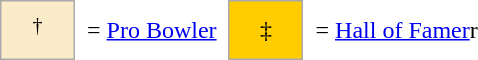<table border=0 cellspacing="0" cellpadding="8">
<tr>
<td style="background-color:#faecc8; border:1px solid #aaaaaa; width:2em;" align=center><sup>†</sup></td>
<td>= <a href='#'>Pro Bowler</a></td>
<td style="background-color:#FFCC00; border:1px solid #aaaaaa; width:2em; text-align:center;">‡</td>
<td>= <a href='#'>Hall of Famer</a>r</td>
</tr>
</table>
